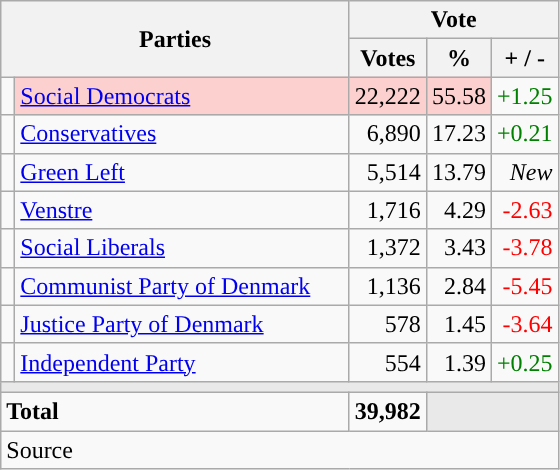<table class="wikitable" style="text-align:right;">
<tr>
<th style="text-align:centre;" rowspan="2" colspan="2" width="225">Parties</th>
<th colspan="3">Vote</th>
</tr>
<tr>
<th width="15">Votes</th>
<th width="15">%</th>
<th width="15">+ / -</th>
</tr>
<tr>
<td width="2" style="color:inherit;background:"></td>
<td bgcolor=#fbd0ce  align="left"><a href='#'>Social Democrats</a></td>
<td bgcolor=#fbd0ce>22,222</td>
<td bgcolor=#fbd0ce>55.58</td>
<td style=color:green;>+1.25</td>
</tr>
<tr>
<td width="2" style="color:inherit;background:"></td>
<td align="left"><a href='#'>Conservatives</a></td>
<td>6,890</td>
<td>17.23</td>
<td style=color:green;>+0.21</td>
</tr>
<tr>
<td width="2" style="color:inherit;background:"></td>
<td align="left"><a href='#'>Green Left</a></td>
<td>5,514</td>
<td>13.79</td>
<td><em>New</em></td>
</tr>
<tr>
<td width="2" style="color:inherit;background:"></td>
<td align="left"><a href='#'>Venstre</a></td>
<td>1,716</td>
<td>4.29</td>
<td style=color:red;>-2.63</td>
</tr>
<tr>
<td width="2" style="color:inherit;background:"></td>
<td align="left"><a href='#'>Social Liberals</a></td>
<td>1,372</td>
<td>3.43</td>
<td style=color:red;>-3.78</td>
</tr>
<tr>
<td width="2" style="color:inherit;background:"></td>
<td align="left"><a href='#'>Communist Party of Denmark</a></td>
<td>1,136</td>
<td>2.84</td>
<td style=color:red;>-5.45</td>
</tr>
<tr>
<td width="2" style="color:inherit;background:"></td>
<td align="left"><a href='#'>Justice Party of Denmark</a></td>
<td>578</td>
<td>1.45</td>
<td style=color:red;>-3.64</td>
</tr>
<tr>
<td width="2" style="color:inherit;background:"></td>
<td align="left"><a href='#'>Independent Party</a></td>
<td>554</td>
<td>1.39</td>
<td style=color:green;>+0.25</td>
</tr>
<tr>
<td colspan="7" bgcolor="#E9E9E9"></td>
</tr>
<tr>
<td align="left" colspan="2"><strong>Total</strong></td>
<td><strong>39,982</strong></td>
<td bgcolor="#E9E9E9" colspan="2"></td>
</tr>
<tr>
<td align="left" colspan="6">Source</td>
</tr>
</table>
